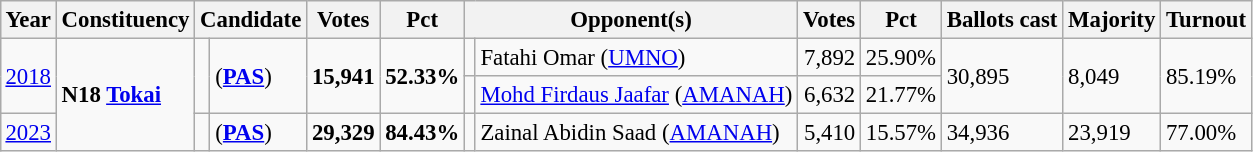<table class="wikitable" style="margin:0.5em ; font-size:95%">
<tr>
<th>Year</th>
<th>Constituency</th>
<th colspan="2">Candidate</th>
<th>Votes</th>
<th>Pct</th>
<th colspan="2">Opponent(s)</th>
<th>Votes</th>
<th>Pct</th>
<th>Ballots cast</th>
<th>Majority</th>
<th>Turnout</th>
</tr>
<tr>
<td rowspan="2"><a href='#'>2018</a></td>
<td rowspan="3"><strong>N18 <a href='#'>Tokai</a></strong></td>
<td rowspan="2" ></td>
<td rowspan="2"> (<a href='#'><strong>PAS</strong></a>)</td>
<td rowspan="2" align="right"><strong>15,941</strong></td>
<td rowspan="2"><strong>52.33%</strong></td>
<td></td>
<td>Fatahi Omar (<a href='#'>UMNO</a>)</td>
<td align="right">7,892</td>
<td>25.90%</td>
<td rowspan="2">30,895</td>
<td rowspan="2">8,049</td>
<td rowspan="2">85.19%</td>
</tr>
<tr>
<td></td>
<td><a href='#'>Mohd Firdaus Jaafar</a> (<a href='#'>AMANAH</a>)</td>
<td align="right">6,632</td>
<td>21.77%</td>
</tr>
<tr>
<td><a href='#'>2023</a></td>
<td bgcolor=></td>
<td> (<a href='#'><strong>PAS</strong></a>)</td>
<td align="right"><strong>29,329</strong></td>
<td><strong>84.43%</strong></td>
<td></td>
<td>Zainal Abidin Saad (<a href='#'>AMANAH</a>)</td>
<td align="right">5,410</td>
<td>15.57%</td>
<td>34,936</td>
<td>23,919</td>
<td>77.00%</td>
</tr>
</table>
